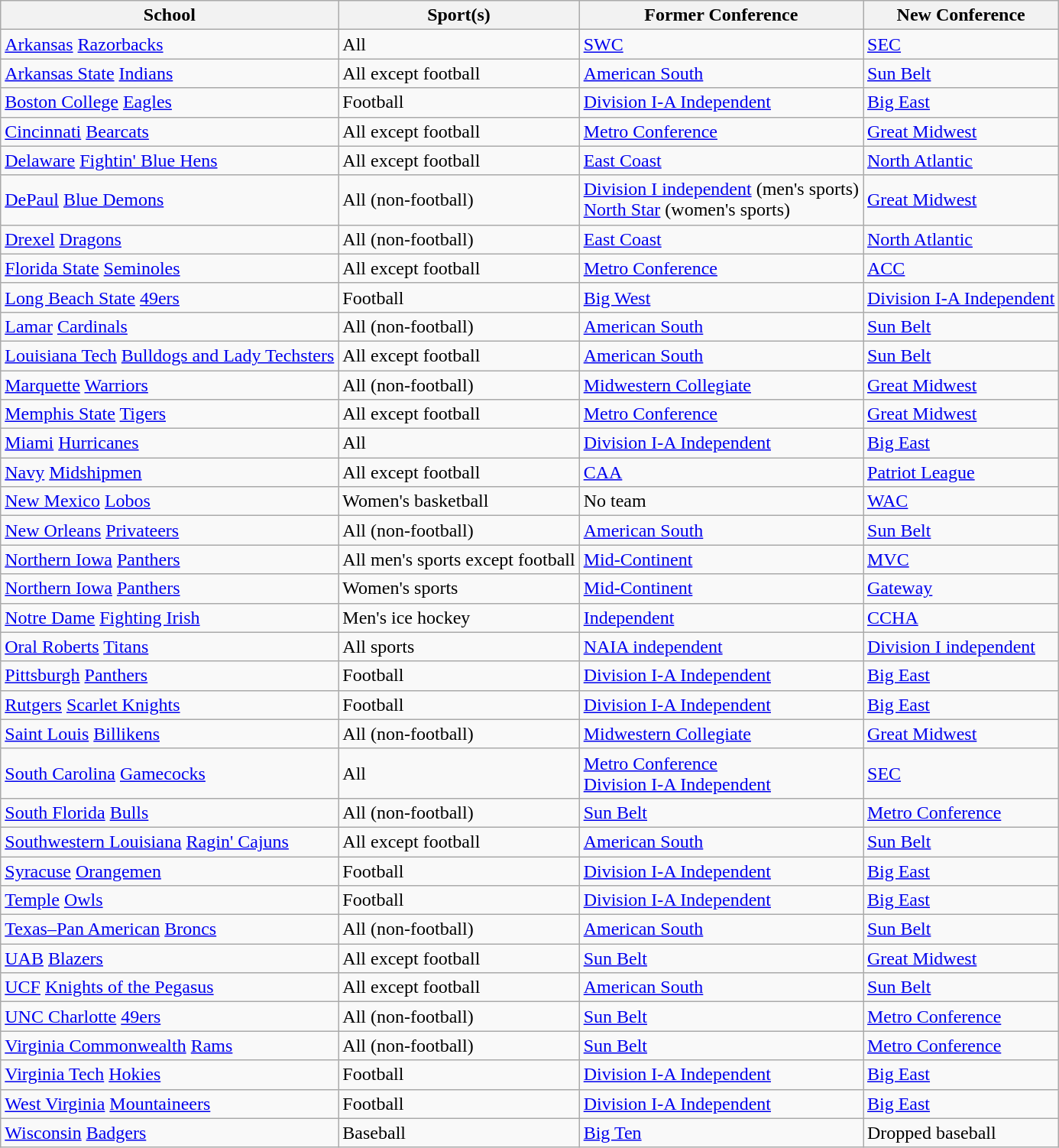<table class="wikitable sortable">
<tr>
<th>School</th>
<th>Sport(s)</th>
<th>Former Conference</th>
<th>New Conference</th>
</tr>
<tr>
<td><a href='#'>Arkansas</a> <a href='#'>Razorbacks</a></td>
<td>All</td>
<td><a href='#'>SWC</a></td>
<td><a href='#'>SEC</a></td>
</tr>
<tr>
<td><a href='#'>Arkansas State</a> <a href='#'>Indians</a></td>
<td>All except football</td>
<td><a href='#'>American South</a></td>
<td><a href='#'>Sun Belt</a></td>
</tr>
<tr>
<td><a href='#'>Boston College</a> <a href='#'>Eagles</a></td>
<td>Football</td>
<td><a href='#'>Division I-A Independent</a></td>
<td><a href='#'>Big East</a></td>
</tr>
<tr>
<td><a href='#'>Cincinnati</a> <a href='#'>Bearcats</a></td>
<td>All except football</td>
<td><a href='#'>Metro Conference</a></td>
<td><a href='#'>Great Midwest</a></td>
</tr>
<tr>
<td><a href='#'>Delaware</a> <a href='#'>Fightin' Blue Hens</a></td>
<td>All except football</td>
<td><a href='#'>East Coast</a></td>
<td><a href='#'>North Atlantic</a></td>
</tr>
<tr>
<td><a href='#'>DePaul</a> <a href='#'>Blue Demons</a></td>
<td>All (non-football)</td>
<td><a href='#'>Division I independent</a> (men's sports)<br><a href='#'>North Star</a> (women's sports)</td>
<td><a href='#'>Great Midwest</a></td>
</tr>
<tr>
<td><a href='#'>Drexel</a> <a href='#'>Dragons</a></td>
<td>All (non-football)</td>
<td><a href='#'>East Coast</a></td>
<td><a href='#'>North Atlantic</a></td>
</tr>
<tr>
<td><a href='#'>Florida State</a> <a href='#'>Seminoles</a></td>
<td>All except football</td>
<td><a href='#'>Metro Conference</a></td>
<td><a href='#'>ACC</a></td>
</tr>
<tr>
<td><a href='#'>Long Beach State</a> <a href='#'>49ers</a></td>
<td>Football</td>
<td><a href='#'>Big West</a></td>
<td><a href='#'>Division I-A Independent</a></td>
</tr>
<tr>
<td><a href='#'>Lamar</a> <a href='#'>Cardinals</a></td>
<td>All (non-football)</td>
<td><a href='#'>American South</a></td>
<td><a href='#'>Sun Belt</a></td>
</tr>
<tr>
<td><a href='#'>Louisiana Tech</a> <a href='#'>Bulldogs and Lady Techsters</a></td>
<td>All except football</td>
<td><a href='#'>American South</a></td>
<td><a href='#'>Sun Belt</a></td>
</tr>
<tr>
<td><a href='#'>Marquette</a> <a href='#'>Warriors</a></td>
<td>All (non-football)</td>
<td><a href='#'>Midwestern Collegiate</a></td>
<td><a href='#'>Great Midwest</a></td>
</tr>
<tr>
<td><a href='#'>Memphis State</a> <a href='#'>Tigers</a></td>
<td>All except football</td>
<td><a href='#'>Metro Conference</a></td>
<td><a href='#'>Great Midwest</a></td>
</tr>
<tr>
<td><a href='#'>Miami</a> <a href='#'>Hurricanes</a></td>
<td>All</td>
<td><a href='#'>Division I-A Independent</a></td>
<td><a href='#'>Big East</a></td>
</tr>
<tr>
<td><a href='#'>Navy</a> <a href='#'>Midshipmen</a></td>
<td>All except football</td>
<td><a href='#'>CAA</a></td>
<td><a href='#'>Patriot League</a></td>
</tr>
<tr>
<td><a href='#'>New Mexico</a> <a href='#'>Lobos</a></td>
<td>Women's basketball</td>
<td>No team</td>
<td><a href='#'>WAC</a></td>
</tr>
<tr>
<td><a href='#'>New Orleans</a> <a href='#'>Privateers</a></td>
<td>All (non-football)</td>
<td><a href='#'>American South</a></td>
<td><a href='#'>Sun Belt</a></td>
</tr>
<tr>
<td><a href='#'>Northern Iowa</a> <a href='#'>Panthers</a></td>
<td>All men's sports except football</td>
<td><a href='#'>Mid-Continent</a></td>
<td><a href='#'>MVC</a></td>
</tr>
<tr>
<td><a href='#'>Northern Iowa</a> <a href='#'>Panthers</a></td>
<td>Women's sports</td>
<td><a href='#'>Mid-Continent</a></td>
<td><a href='#'>Gateway</a></td>
</tr>
<tr>
<td><a href='#'>Notre Dame</a> <a href='#'>Fighting Irish</a></td>
<td>Men's ice hockey</td>
<td><a href='#'>Independent</a></td>
<td><a href='#'>CCHA</a></td>
</tr>
<tr>
<td><a href='#'>Oral Roberts</a> <a href='#'>Titans</a></td>
<td>All sports</td>
<td><a href='#'>NAIA independent</a></td>
<td><a href='#'>Division I independent</a></td>
</tr>
<tr>
<td><a href='#'>Pittsburgh</a> <a href='#'>Panthers</a></td>
<td>Football</td>
<td><a href='#'>Division I-A Independent</a></td>
<td><a href='#'>Big East</a></td>
</tr>
<tr>
<td><a href='#'>Rutgers</a> <a href='#'>Scarlet Knights</a></td>
<td>Football</td>
<td><a href='#'>Division I-A Independent</a></td>
<td><a href='#'>Big East</a></td>
</tr>
<tr>
<td><a href='#'>Saint Louis</a> <a href='#'>Billikens</a></td>
<td>All (non-football)</td>
<td><a href='#'>Midwestern Collegiate</a></td>
<td><a href='#'>Great Midwest</a></td>
</tr>
<tr>
<td><a href='#'>South Carolina</a> <a href='#'>Gamecocks</a></td>
<td>All</td>
<td><a href='#'>Metro Conference</a><br><a href='#'>Division I-A Independent</a></td>
<td><a href='#'>SEC</a></td>
</tr>
<tr>
<td><a href='#'>South Florida</a> <a href='#'>Bulls</a></td>
<td>All (non-football)</td>
<td><a href='#'>Sun Belt</a></td>
<td><a href='#'>Metro Conference</a></td>
</tr>
<tr>
<td><a href='#'>Southwestern Louisiana</a> <a href='#'>Ragin' Cajuns</a></td>
<td>All except football</td>
<td><a href='#'>American South</a></td>
<td><a href='#'>Sun Belt</a></td>
</tr>
<tr>
<td><a href='#'>Syracuse</a> <a href='#'>Orangemen</a></td>
<td>Football</td>
<td><a href='#'>Division I-A Independent</a></td>
<td><a href='#'>Big East</a></td>
</tr>
<tr>
<td><a href='#'>Temple</a> <a href='#'>Owls</a></td>
<td>Football</td>
<td><a href='#'>Division I-A Independent</a></td>
<td><a href='#'>Big East</a></td>
</tr>
<tr>
<td><a href='#'>Texas–Pan American</a> <a href='#'>Broncs</a></td>
<td>All (non-football)</td>
<td><a href='#'>American South</a></td>
<td><a href='#'>Sun Belt</a></td>
</tr>
<tr>
<td><a href='#'>UAB</a> <a href='#'>Blazers</a></td>
<td>All except football</td>
<td><a href='#'>Sun Belt</a></td>
<td><a href='#'>Great Midwest</a></td>
</tr>
<tr>
<td><a href='#'>UCF</a> <a href='#'>Knights of the Pegasus</a></td>
<td>All except football</td>
<td><a href='#'>American South</a></td>
<td><a href='#'>Sun Belt</a></td>
</tr>
<tr>
<td><a href='#'>UNC Charlotte</a> <a href='#'>49ers</a></td>
<td>All (non-football)</td>
<td><a href='#'>Sun Belt</a></td>
<td><a href='#'>Metro Conference</a></td>
</tr>
<tr>
<td><a href='#'>Virginia Commonwealth</a> <a href='#'>Rams</a></td>
<td>All (non-football)</td>
<td><a href='#'>Sun Belt</a></td>
<td><a href='#'>Metro Conference</a></td>
</tr>
<tr>
<td><a href='#'>Virginia Tech</a> <a href='#'>Hokies</a></td>
<td>Football</td>
<td><a href='#'>Division I-A Independent</a></td>
<td><a href='#'>Big East</a></td>
</tr>
<tr>
<td><a href='#'>West Virginia</a> <a href='#'>Mountaineers</a></td>
<td>Football</td>
<td><a href='#'>Division I-A Independent</a></td>
<td><a href='#'>Big East</a></td>
</tr>
<tr>
<td><a href='#'>Wisconsin</a> <a href='#'>Badgers</a></td>
<td>Baseball</td>
<td><a href='#'>Big Ten</a></td>
<td>Dropped baseball</td>
</tr>
</table>
